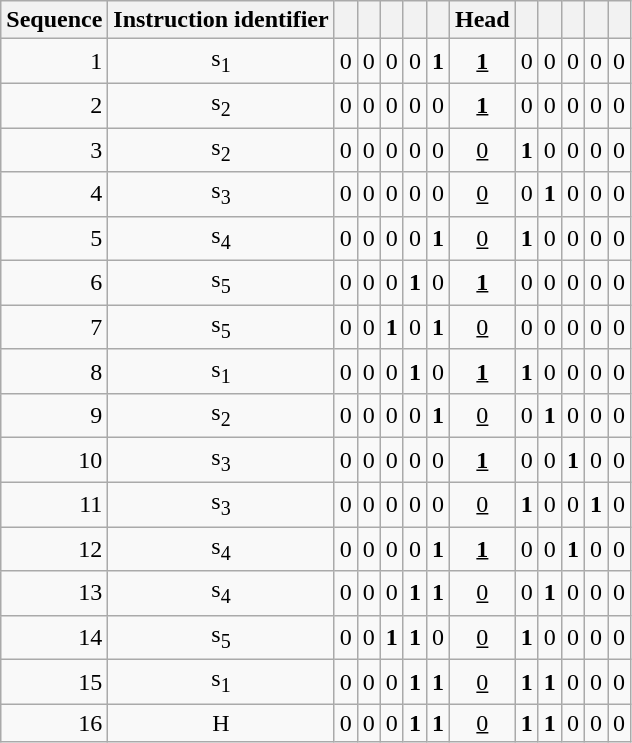<table class="wikitable" style="text-align:center">
<tr>
<th style="text-align:right;">Sequence</th>
<th>Instruction identifier</th>
<th></th>
<th></th>
<th></th>
<th></th>
<th></th>
<th>Head</th>
<th></th>
<th></th>
<th></th>
<th></th>
<th></th>
</tr>
<tr>
<td style="text-align:right;">1</td>
<td>s<sub>1</sub></td>
<td>0</td>
<td>0</td>
<td>0</td>
<td>0</td>
<td><strong>1</strong></td>
<td><u><strong>1</strong></u></td>
<td>0</td>
<td>0</td>
<td>0</td>
<td>0</td>
<td>0</td>
</tr>
<tr>
<td style="text-align:right;">2</td>
<td>s<sub>2</sub></td>
<td>0</td>
<td>0</td>
<td>0</td>
<td>0</td>
<td>0</td>
<td><u><strong>1</strong></u></td>
<td>0</td>
<td>0</td>
<td>0</td>
<td>0</td>
<td>0</td>
</tr>
<tr>
<td style="text-align:right;">3</td>
<td>s<sub>2</sub></td>
<td>0</td>
<td>0</td>
<td>0</td>
<td>0</td>
<td>0</td>
<td><u>0</u></td>
<td><strong>1</strong></td>
<td>0</td>
<td>0</td>
<td>0</td>
<td>0</td>
</tr>
<tr>
<td style="text-align:right;">4</td>
<td>s<sub>3</sub></td>
<td>0</td>
<td>0</td>
<td>0</td>
<td>0</td>
<td>0</td>
<td><u>0</u></td>
<td>0</td>
<td><strong>1</strong></td>
<td>0</td>
<td>0</td>
<td>0</td>
</tr>
<tr>
<td style="text-align:right;">5</td>
<td>s<sub>4</sub></td>
<td>0</td>
<td>0</td>
<td>0</td>
<td>0</td>
<td><strong>1</strong></td>
<td><u>0</u></td>
<td><strong>1</strong></td>
<td>0</td>
<td>0</td>
<td>0</td>
<td>0</td>
</tr>
<tr>
<td style="text-align:right;">6</td>
<td>s<sub>5</sub></td>
<td>0</td>
<td>0</td>
<td>0</td>
<td><strong>1</strong></td>
<td>0</td>
<td><u><strong>1</strong></u></td>
<td>0</td>
<td>0</td>
<td>0</td>
<td>0</td>
<td>0</td>
</tr>
<tr>
<td style="text-align:right;">7</td>
<td>s<sub>5</sub></td>
<td>0</td>
<td>0</td>
<td><strong>1</strong></td>
<td>0</td>
<td><strong>1</strong></td>
<td><u>0</u></td>
<td>0</td>
<td>0</td>
<td>0</td>
<td>0</td>
<td>0</td>
</tr>
<tr>
<td style="text-align:right;">8</td>
<td>s<sub>1</sub></td>
<td>0</td>
<td>0</td>
<td>0</td>
<td><strong>1</strong></td>
<td>0</td>
<td><u><strong>1</strong></u></td>
<td><strong>1</strong></td>
<td>0</td>
<td>0</td>
<td>0</td>
<td>0</td>
</tr>
<tr>
<td style="text-align:right;">9</td>
<td>s<sub>2</sub></td>
<td>0</td>
<td>0</td>
<td>0</td>
<td>0</td>
<td><strong>1</strong></td>
<td><u>0</u></td>
<td>0</td>
<td><strong>1</strong></td>
<td>0</td>
<td>0</td>
<td>0</td>
</tr>
<tr>
<td style="text-align:right;">10</td>
<td>s<sub>3</sub></td>
<td>0</td>
<td>0</td>
<td>0</td>
<td>0</td>
<td>0</td>
<td><u><strong>1</strong></u></td>
<td>0</td>
<td>0</td>
<td><strong>1</strong></td>
<td>0</td>
<td>0</td>
</tr>
<tr>
<td style="text-align:right;">11</td>
<td>s<sub>3</sub></td>
<td>0</td>
<td>0</td>
<td>0</td>
<td>0</td>
<td>0</td>
<td><u>0</u></td>
<td><strong>1</strong></td>
<td>0</td>
<td>0</td>
<td><strong>1</strong></td>
<td>0</td>
</tr>
<tr>
<td style="text-align:right;">12</td>
<td>s<sub>4</sub></td>
<td>0</td>
<td>0</td>
<td>0</td>
<td>0</td>
<td><strong>1</strong></td>
<td><u><strong>1</strong></u></td>
<td>0</td>
<td>0</td>
<td><strong>1</strong></td>
<td>0</td>
<td>0</td>
</tr>
<tr>
<td style="text-align:right;">13</td>
<td>s<sub>4</sub></td>
<td>0</td>
<td>0</td>
<td>0</td>
<td><strong>1</strong></td>
<td><strong>1</strong></td>
<td><u>0</u></td>
<td>0</td>
<td><strong>1</strong></td>
<td>0</td>
<td>0</td>
<td>0</td>
</tr>
<tr>
<td style="text-align:right;">14</td>
<td>s<sub>5</sub></td>
<td>0</td>
<td>0</td>
<td><strong>1</strong></td>
<td><strong>1</strong></td>
<td>0</td>
<td><u>0</u></td>
<td><strong>1</strong></td>
<td>0</td>
<td>0</td>
<td>0</td>
<td>0</td>
</tr>
<tr>
<td style="text-align:right;">15</td>
<td>s<sub>1</sub></td>
<td>0</td>
<td>0</td>
<td>0</td>
<td><strong>1</strong></td>
<td><strong>1</strong></td>
<td><u>0</u></td>
<td><strong>1</strong></td>
<td><strong>1</strong></td>
<td>0</td>
<td>0</td>
<td>0</td>
</tr>
<tr>
<td style="text-align:right;">16</td>
<td>H</td>
<td>0</td>
<td>0</td>
<td>0</td>
<td><strong>1</strong></td>
<td><strong>1</strong></td>
<td><u>0</u></td>
<td><strong>1</strong></td>
<td><strong>1</strong></td>
<td>0</td>
<td>0</td>
<td>0</td>
</tr>
</table>
